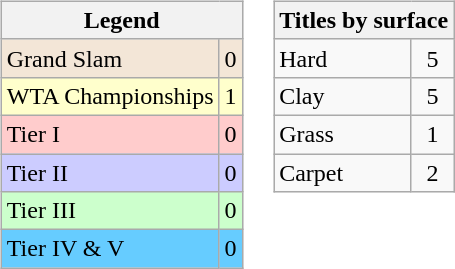<table>
<tr valign=top>
<td><br><table class="wikitable sortable mw-collapsible mw-collapsed">
<tr>
<th colspan=2>Legend</th>
</tr>
<tr style="background:#f3e6d7;">
<td>Grand Slam</td>
<td align="center">0</td>
</tr>
<tr style="background:#ffffcc;">
<td>WTA Championships</td>
<td align="center">1</td>
</tr>
<tr style="background:#ffcccc;">
<td>Tier I</td>
<td align="center">0</td>
</tr>
<tr style="background:#ccccff;">
<td>Tier II</td>
<td align="center">0</td>
</tr>
<tr style="background:#ccffcc;">
<td>Tier III</td>
<td align="center">0</td>
</tr>
<tr style="background:#66ccff;">
<td>Tier IV & V</td>
<td align="center">0</td>
</tr>
</table>
</td>
<td><br><table class="wikitable sortable mw-collapsible mw-collapsed">
<tr>
<th colspan=2>Titles by surface</th>
</tr>
<tr>
<td>Hard</td>
<td align="center">5</td>
</tr>
<tr>
<td>Clay</td>
<td align="center">5</td>
</tr>
<tr>
<td>Grass</td>
<td align="center">1</td>
</tr>
<tr>
<td>Carpet</td>
<td align="center">2</td>
</tr>
</table>
</td>
</tr>
</table>
